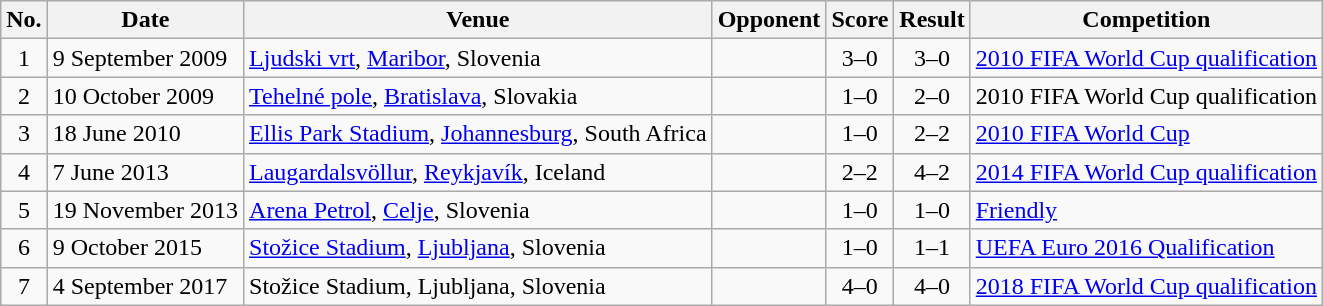<table class="wikitable sortable">
<tr>
<th scope="col">No.</th>
<th scope="col">Date</th>
<th scope="col">Venue</th>
<th scope="col">Opponent</th>
<th scope="col">Score</th>
<th scope="col">Result</th>
<th scope="col">Competition</th>
</tr>
<tr>
<td align=center>1</td>
<td>9 September 2009</td>
<td><a href='#'>Ljudski vrt</a>, <a href='#'>Maribor</a>, Slovenia</td>
<td></td>
<td align=center>3–0</td>
<td align=center>3–0</td>
<td><a href='#'>2010 FIFA World Cup qualification</a></td>
</tr>
<tr>
<td align=center>2</td>
<td>10 October 2009</td>
<td><a href='#'>Tehelné pole</a>, <a href='#'>Bratislava</a>, Slovakia</td>
<td></td>
<td align=center>1–0</td>
<td align=center>2–0</td>
<td>2010 FIFA World Cup qualification</td>
</tr>
<tr>
<td align=center>3</td>
<td>18 June 2010</td>
<td><a href='#'>Ellis Park Stadium</a>, <a href='#'>Johannesburg</a>, South Africa</td>
<td></td>
<td align=center>1–0</td>
<td align=center>2–2</td>
<td><a href='#'>2010 FIFA World Cup</a></td>
</tr>
<tr>
<td align=center>4</td>
<td>7 June 2013</td>
<td><a href='#'>Laugardalsvöllur</a>, <a href='#'>Reykjavík</a>, Iceland</td>
<td></td>
<td align=center>2–2</td>
<td align=center>4–2</td>
<td><a href='#'>2014 FIFA World Cup qualification</a></td>
</tr>
<tr>
<td align=center>5</td>
<td>19 November 2013</td>
<td><a href='#'>Arena Petrol</a>, <a href='#'>Celje</a>, Slovenia</td>
<td></td>
<td align=center>1–0</td>
<td align=center>1–0</td>
<td><a href='#'>Friendly</a></td>
</tr>
<tr>
<td align=center>6</td>
<td>9 October 2015</td>
<td><a href='#'>Stožice Stadium</a>, <a href='#'>Ljubljana</a>, Slovenia</td>
<td></td>
<td align=center>1–0</td>
<td align=center>1–1</td>
<td><a href='#'>UEFA Euro 2016 Qualification</a></td>
</tr>
<tr>
<td align=center>7</td>
<td>4 September 2017</td>
<td>Stožice Stadium, Ljubljana, Slovenia</td>
<td></td>
<td align=center>4–0</td>
<td align=center>4–0</td>
<td><a href='#'>2018 FIFA World Cup qualification</a></td>
</tr>
</table>
